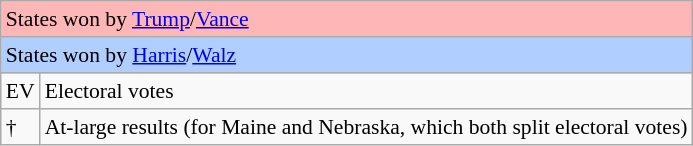<table class="wikitable" style="font-size:90%;line-height:1.2">
<tr style="background-color:#FFB6B6">
<td colspan="2">States won by <a href='#'>Trump</a>/<a href='#'>Vance</a></td>
</tr>
<tr style="color:black;background-color:#B0CEFF">
<td colspan="2">States won by <a href='#'>Harris</a>/<a href='#'>Walz</a></td>
</tr>
<tr>
<td>EV</td>
<td>Electoral votes</td>
</tr>
<tr>
<td>†</td>
<td>At-large results (for Maine and Nebraska, which both split electoral votes)</td>
</tr>
</table>
